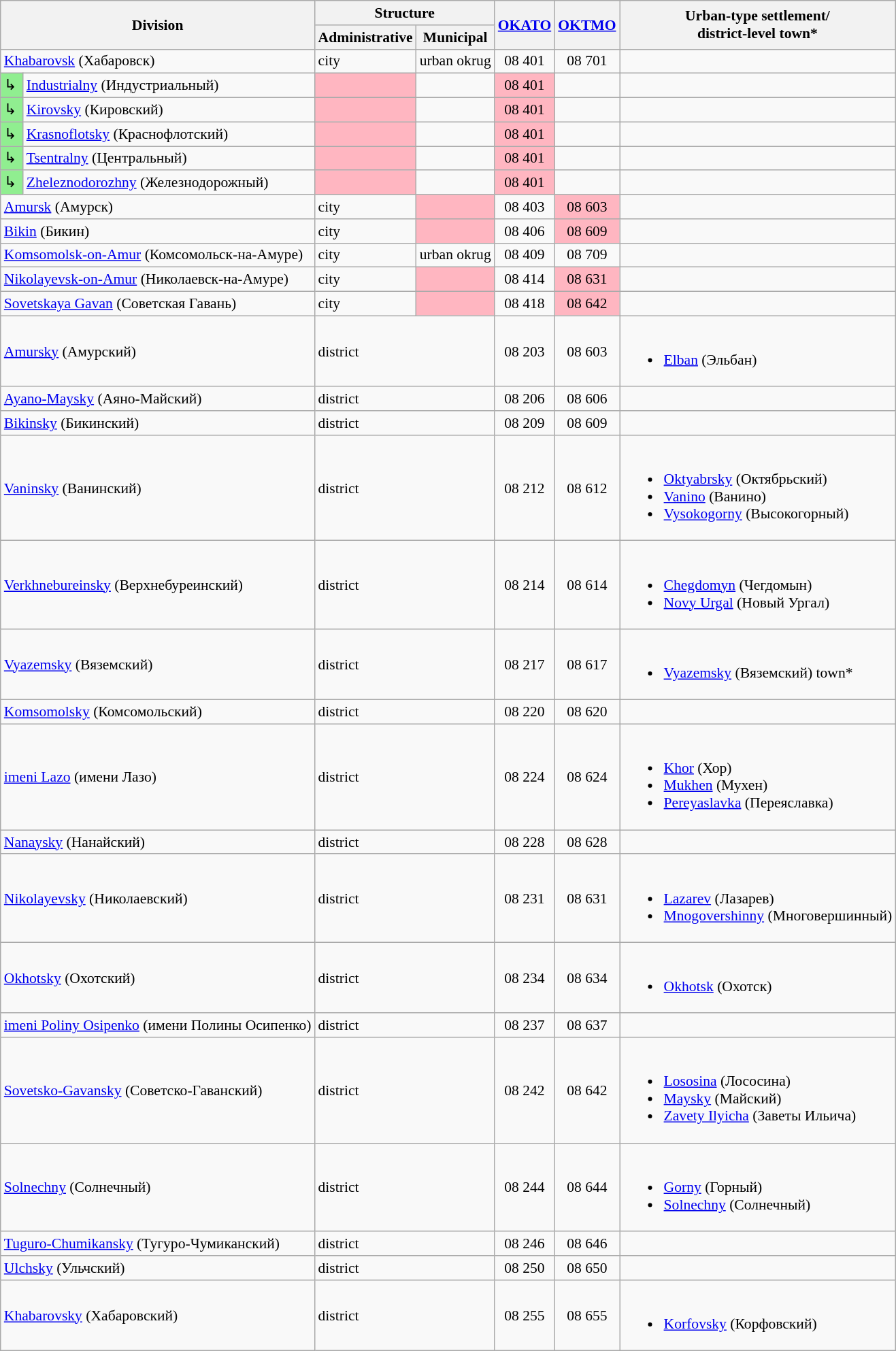<table class="wikitable" style="padding: 24em 0; border: 1px #aaa solid; border-collapse: collapse; font-size: 90%;">
<tr>
<th colspan="2" rowspan="2">Division</th>
<th colspan="2">Structure</th>
<th rowspan="2"><a href='#'>OKATO</a></th>
<th rowspan="2"><a href='#'>OKTMO</a></th>
<th colspan="2" rowspan="2">Urban-type settlement/<br>district-level town*</th>
</tr>
<tr>
<th>Administrative</th>
<th>Municipal</th>
</tr>
<tr>
<td colspan="2"><a href='#'>Khabarovsk</a> (Хабаровск)</td>
<td>city</td>
<td>urban okrug</td>
<td align="center">08 401</td>
<td align="center">08 701</td>
<td></td>
</tr>
<tr>
<td bgcolor="lightgreen">↳</td>
<td><a href='#'>Industrialny</a> (Индустриальный)</td>
<td bgcolor="lightpink"></td>
<td></td>
<td bgcolor="lightpink" align="center">08 401</td>
<td></td>
<td></td>
</tr>
<tr>
<td bgcolor="lightgreen">↳</td>
<td><a href='#'>Kirovsky</a> (Кировский)</td>
<td bgcolor="lightpink"></td>
<td></td>
<td bgcolor="lightpink" align="center">08 401</td>
<td></td>
<td></td>
</tr>
<tr>
<td bgcolor="lightgreen">↳</td>
<td><a href='#'>Krasnoflotsky</a> (Краснофлотский)</td>
<td bgcolor="lightpink"></td>
<td></td>
<td bgcolor="lightpink" align="center">08 401</td>
<td></td>
<td></td>
</tr>
<tr>
<td bgcolor="lightgreen">↳</td>
<td><a href='#'>Tsentralny</a> (Центральный)</td>
<td bgcolor="lightpink"></td>
<td></td>
<td bgcolor="lightpink" align="center">08 401</td>
<td></td>
<td></td>
</tr>
<tr>
<td bgcolor="lightgreen">↳</td>
<td><a href='#'>Zheleznodorozhny</a> (Железнодорожный)</td>
<td bgcolor="lightpink"></td>
<td></td>
<td bgcolor="lightpink" align="center">08 401</td>
<td></td>
<td></td>
</tr>
<tr>
<td colspan="2"><a href='#'>Amursk</a> (Амурск)</td>
<td>city</td>
<td bgcolor="lightpink"></td>
<td align="center">08 403</td>
<td bgcolor="lightpink" align="center">08 603</td>
<td></td>
</tr>
<tr>
<td colspan="2"><a href='#'>Bikin</a> (Бикин)</td>
<td>city</td>
<td bgcolor="lightpink"></td>
<td align="center">08 406</td>
<td bgcolor="lightpink" align="center">08 609</td>
<td></td>
</tr>
<tr>
<td colspan="2"><a href='#'>Komsomolsk-on-Amur</a> (Комсомольск-на-Амуре)</td>
<td>city</td>
<td>urban okrug</td>
<td align="center">08 409</td>
<td align="center">08 709</td>
<td></td>
</tr>
<tr>
<td colspan="2"><a href='#'>Nikolayevsk-on-Amur</a> (Николаевск-на-Амуре)</td>
<td>city</td>
<td bgcolor="lightpink"></td>
<td align="center">08 414</td>
<td bgcolor="lightpink" align="center">08 631</td>
<td></td>
</tr>
<tr>
<td colspan="2"><a href='#'>Sovetskaya Gavan</a> (Советская Гавань)</td>
<td>city</td>
<td bgcolor="lightpink"></td>
<td align="center">08 418</td>
<td bgcolor="lightpink" align="center">08 642</td>
<td></td>
</tr>
<tr>
<td colspan="2"><a href='#'>Amursky</a> (Амурский)</td>
<td colspan="2">district</td>
<td align="center">08 203</td>
<td align="center">08 603</td>
<td><br><ul><li><a href='#'>Elban</a> (Эльбан)</li></ul></td>
</tr>
<tr>
<td colspan="2"><a href='#'>Ayano-Maysky</a> (Аяно-Майский)</td>
<td colspan="2">district</td>
<td align="center">08 206</td>
<td align="center">08 606</td>
<td></td>
</tr>
<tr>
<td colspan="2"><a href='#'>Bikinsky</a> (Бикинский)</td>
<td colspan="2">district</td>
<td align="center">08 209</td>
<td align="center">08 609</td>
<td></td>
</tr>
<tr>
<td colspan="2"><a href='#'>Vaninsky</a> (Ванинский)</td>
<td colspan="2">district</td>
<td align="center">08 212</td>
<td align="center">08 612</td>
<td><br><ul><li><a href='#'>Oktyabrsky</a> (Октябрьский)</li><li><a href='#'>Vanino</a> (Ванино)</li><li><a href='#'>Vysokogorny</a> (Высокогорный)</li></ul></td>
</tr>
<tr>
<td colspan="2"><a href='#'>Verkhnebureinsky</a> (Верхнебуреинский)</td>
<td colspan="2">district</td>
<td align="center">08 214</td>
<td align="center">08 614</td>
<td><br><ul><li><a href='#'>Chegdomyn</a> (Чегдомын)</li><li><a href='#'>Novy Urgal</a> (Новый Ургал)</li></ul></td>
</tr>
<tr>
<td colspan="2"><a href='#'>Vyazemsky</a> (Вяземский)</td>
<td colspan="2">district</td>
<td align="center">08 217</td>
<td align="center">08 617</td>
<td><br><ul><li><a href='#'>Vyazemsky</a> (Вяземский) town*</li></ul></td>
</tr>
<tr>
<td colspan="2"><a href='#'>Komsomolsky</a> (Комсомольский)</td>
<td colspan="2">district</td>
<td align="center">08 220</td>
<td align="center">08 620</td>
<td></td>
</tr>
<tr>
<td colspan="2"><a href='#'>imeni Lazo</a> (имени Лазо)</td>
<td colspan="2">district</td>
<td align="center">08 224</td>
<td align="center">08 624</td>
<td><br><ul><li><a href='#'>Khor</a> (Хор)</li><li><a href='#'>Mukhen</a> (Мухен)</li><li><a href='#'>Pereyaslavka</a> (Переяславка)</li></ul></td>
</tr>
<tr>
<td colspan="2"><a href='#'>Nanaysky</a> (Нанайский)</td>
<td colspan="2">district</td>
<td align="center">08 228</td>
<td align="center">08 628</td>
<td></td>
</tr>
<tr>
<td colspan="2"><a href='#'>Nikolayevsky</a> (Николаевский)</td>
<td colspan="2">district</td>
<td align="center">08 231</td>
<td align="center">08 631</td>
<td><br><ul><li><a href='#'>Lazarev</a> (Лазарев)</li><li><a href='#'>Mnogovershinny</a> (Многовершинный)</li></ul></td>
</tr>
<tr>
<td colspan="2"><a href='#'>Okhotsky</a> (Охотский)</td>
<td colspan="2">district</td>
<td align="center">08 234</td>
<td align="center">08 634</td>
<td><br><ul><li><a href='#'>Okhotsk</a> (Охотск)</li></ul></td>
</tr>
<tr>
<td colspan="2"><a href='#'>imeni Poliny Osipenko</a> (имени Полины Осипенко)</td>
<td colspan="2">district</td>
<td align="center">08 237</td>
<td align="center">08 637</td>
<td></td>
</tr>
<tr>
<td colspan="2"><a href='#'>Sovetsko-Gavansky</a> (Советско-Гаванский)</td>
<td colspan="2">district</td>
<td align="center">08 242</td>
<td align="center">08 642</td>
<td><br><ul><li><a href='#'>Lososina</a> (Лососина)</li><li><a href='#'>Maysky</a> (Майский)</li><li><a href='#'>Zavety Ilyicha</a> (Заветы Ильича)</li></ul></td>
</tr>
<tr>
<td colspan="2"><a href='#'>Solnechny</a> (Солнечный)</td>
<td colspan="2">district</td>
<td align="center">08 244</td>
<td align="center">08 644</td>
<td><br><ul><li><a href='#'>Gorny</a> (Горный)</li><li><a href='#'>Solnechny</a> (Солнечный)</li></ul></td>
</tr>
<tr>
<td colspan="2"><a href='#'>Tuguro-Chumikansky</a> (Тугуро-Чумиканский)</td>
<td colspan="2">district</td>
<td align="center">08 246</td>
<td align="center">08 646</td>
<td></td>
</tr>
<tr>
<td colspan="2"><a href='#'>Ulchsky</a> (Ульчский)</td>
<td colspan="2">district</td>
<td align="center">08 250</td>
<td align="center">08 650</td>
<td></td>
</tr>
<tr>
<td colspan="2"><a href='#'>Khabarovsky</a> (Хабаровский)</td>
<td colspan="2">district</td>
<td align="center">08 255</td>
<td align="center">08 655</td>
<td><br><ul><li><a href='#'>Korfovsky</a> (Корфовский)</li></ul></td>
</tr>
</table>
